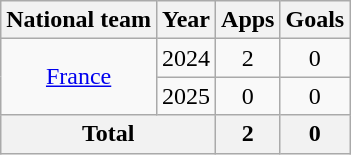<table class="wikitable" style="text-align:center">
<tr>
<th>National team</th>
<th>Year</th>
<th>Apps</th>
<th>Goals</th>
</tr>
<tr>
<td rowspan=2><a href='#'>France</a></td>
<td>2024</td>
<td>2</td>
<td>0</td>
</tr>
<tr>
<td>2025</td>
<td>0</td>
<td>0</td>
</tr>
<tr>
<th colspan=2>Total</th>
<th>2</th>
<th>0</th>
</tr>
</table>
